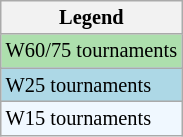<table class="wikitable" style=font-size:85%;>
<tr>
<th>Legend</th>
</tr>
<tr style="background:#addfad;">
<td>W60/75 tournaments</td>
</tr>
<tr style="background:lightblue;">
<td>W25 tournaments</td>
</tr>
<tr style="background:#f0f8ff;">
<td>W15 tournaments</td>
</tr>
</table>
